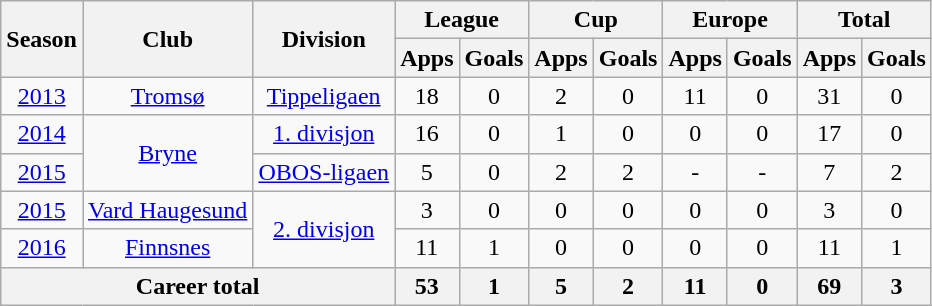<table class="wikitable" style="text-align: center;">
<tr>
<th rowspan="2">Season</th>
<th rowspan="2">Club</th>
<th rowspan="2">Division</th>
<th colspan="2">League</th>
<th colspan="2">Cup</th>
<th colspan="2">Europe</th>
<th colspan="2">Total</th>
</tr>
<tr>
<th>Apps</th>
<th>Goals</th>
<th>Apps</th>
<th>Goals</th>
<th>Apps</th>
<th>Goals</th>
<th>Apps</th>
<th>Goals</th>
</tr>
<tr>
<td><a href='#'>2013</a></td>
<td rowspan="1" valign="center"><a href='#'>Tromsø</a></td>
<td rowspan="1" valign="center"><a href='#'>Tippeligaen</a></td>
<td>18</td>
<td>0</td>
<td>2</td>
<td>0</td>
<td>11</td>
<td>0</td>
<td>31</td>
<td>0</td>
</tr>
<tr>
<td><a href='#'>2014</a></td>
<td rowspan="2" valign="center"><a href='#'>Bryne</a></td>
<td rowspan="1" valign="center"><a href='#'>1. divisjon</a></td>
<td>16</td>
<td>0</td>
<td>1</td>
<td>0</td>
<td>0</td>
<td>0</td>
<td>17</td>
<td>0</td>
</tr>
<tr>
<td><a href='#'>2015</a></td>
<td rowspan="1" valign="center"><a href='#'>OBOS-ligaen</a></td>
<td>5</td>
<td>0</td>
<td>2</td>
<td>2</td>
<td>-</td>
<td>-</td>
<td>7</td>
<td>2</td>
</tr>
<tr>
<td><a href='#'>2015</a></td>
<td rowspan="1" valign="center"><a href='#'>Vard Haugesund</a></td>
<td rowspan="2" valign="center"><a href='#'>2. divisjon</a></td>
<td>3</td>
<td>0</td>
<td>0</td>
<td>0</td>
<td>0</td>
<td>0</td>
<td>3</td>
<td>0</td>
</tr>
<tr>
<td><a href='#'>2016</a></td>
<td rowspan="1" valign="center"><a href='#'>Finnsnes</a></td>
<td>11</td>
<td>1</td>
<td>0</td>
<td>0</td>
<td>0</td>
<td>0</td>
<td>11</td>
<td>1</td>
</tr>
<tr>
<th colspan="3">Career total</th>
<th>53</th>
<th>1</th>
<th>5</th>
<th>2</th>
<th>11</th>
<th>0</th>
<th>69</th>
<th>3</th>
</tr>
</table>
